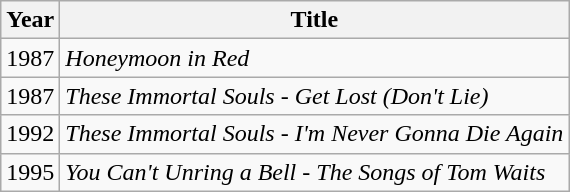<table class="wikitable">
<tr>
<th rowspan="1">Year</th>
<th rowspan="1">Title</th>
</tr>
<tr>
<td>1987</td>
<td><em>Honeymoon in Red</em></td>
</tr>
<tr>
<td>1987</td>
<td><em>These Immortal Souls - Get Lost (Don't Lie)</em></td>
</tr>
<tr>
<td>1992</td>
<td><em>These Immortal Souls - I'm Never Gonna Die Again</em></td>
</tr>
<tr>
<td>1995</td>
<td><em>You Can't Unring a Bell - The Songs of Tom Waits</em></td>
</tr>
</table>
